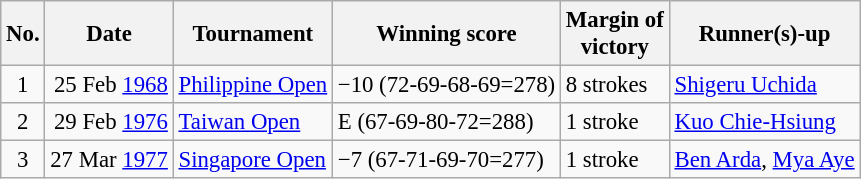<table class="wikitable" style="font-size:95%;">
<tr>
<th>No.</th>
<th>Date</th>
<th>Tournament</th>
<th>Winning score</th>
<th>Margin of<br>victory</th>
<th>Runner(s)-up</th>
</tr>
<tr>
<td align=center>1</td>
<td align=right>25 Feb <a href='#'>1968</a></td>
<td><a href='#'>Philippine Open</a></td>
<td>−10 (72-69-68-69=278)</td>
<td>8 strokes</td>
<td> <a href='#'>Shigeru Uchida</a></td>
</tr>
<tr>
<td align=center>2</td>
<td align=right>29 Feb <a href='#'>1976</a></td>
<td><a href='#'>Taiwan Open</a></td>
<td>E (67-69-80-72=288)</td>
<td>1 stroke</td>
<td> <a href='#'>Kuo Chie-Hsiung</a></td>
</tr>
<tr>
<td align=center>3</td>
<td align=right>27 Mar <a href='#'>1977</a></td>
<td><a href='#'>Singapore Open</a></td>
<td>−7 (67-71-69-70=277)</td>
<td>1 stroke</td>
<td> <a href='#'>Ben Arda</a>,  <a href='#'>Mya Aye</a></td>
</tr>
</table>
